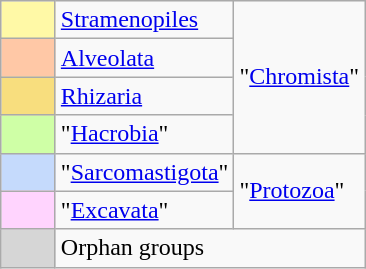<table class="wikitable">
<tr>
<td style="background: #fff9a6" width="15%"></td>
<td><a href='#'>Stramenopiles</a></td>
<td rowspan="4">"<a href='#'>Chromista</a>"</td>
</tr>
<tr>
<td style="background: #ffc8a6" width="15%"></td>
<td><a href='#'>Alveolata</a></td>
</tr>
<tr>
<td style="background: #f8de7e" width="15%"></td>
<td><a href='#'>Rhizaria</a></td>
</tr>
<tr>
<td style="background: #cfffa6"></td>
<td>"<a href='#'>Hacrobia</a>"</td>
</tr>
<tr>
<td style="background: #c5dafc"></td>
<td>"<a href='#'>Sarcomastigota</a>"</td>
<td rowspan="2">"<a href='#'>Protozoa</a>"</td>
</tr>
<tr>
<td style="background:#ffd4fe"></td>
<td>"<a href='#'>Excavata</a>"</td>
</tr>
<tr>
<td style="background: #d6d6d6" width="15%"></td>
<td colspan="2">Orphan groups</td>
</tr>
</table>
